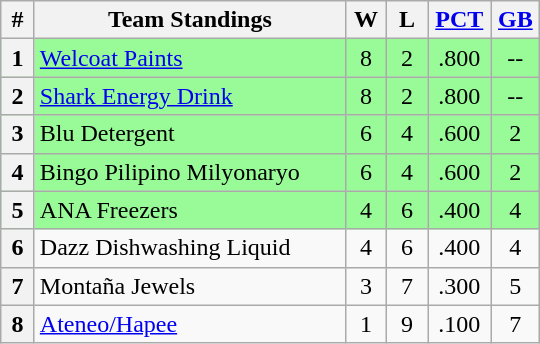<table class="wikitable" style="text-align:center;">
<tr>
<th width=15>#</th>
<th width=200>Team Standings</th>
<th width=20>W</th>
<th width=20>L</th>
<th width=35><a href='#'>PCT</a></th>
<th width=25><a href='#'>GB</a></th>
</tr>
<tr bgcolor="#98fb98">
<th>1</th>
<td align=left><a href='#'>Welcoat Paints</a></td>
<td>8</td>
<td>2</td>
<td>.800</td>
<td>--</td>
</tr>
<tr bgcolor="#98fb98">
<th>2</th>
<td align=left><a href='#'>Shark Energy Drink</a></td>
<td>8</td>
<td>2</td>
<td>.800</td>
<td>--</td>
</tr>
<tr bgcolor="#98fb98">
<th>3</th>
<td align=left>Blu Detergent</td>
<td>6</td>
<td>4</td>
<td>.600</td>
<td>2</td>
</tr>
<tr bgcolor="#98fb98">
<th>4</th>
<td align=left>Bingo Pilipino Milyonaryo</td>
<td>6</td>
<td>4</td>
<td>.600</td>
<td>2</td>
</tr>
<tr bgcolor="#98fb98">
<th>5</th>
<td align=left>ANA Freezers</td>
<td>4</td>
<td>6</td>
<td>.400</td>
<td>4</td>
</tr>
<tr>
<th>6</th>
<td align=left>Dazz Dishwashing Liquid</td>
<td>4</td>
<td>6</td>
<td>.400</td>
<td>4</td>
</tr>
<tr>
<th>7</th>
<td align=left>Montaña Jewels</td>
<td>3</td>
<td>7</td>
<td>.300</td>
<td>5</td>
</tr>
<tr>
<th>8</th>
<td align=left><a href='#'>Ateneo/Hapee</a></td>
<td>1</td>
<td>9</td>
<td>.100</td>
<td>7</td>
</tr>
</table>
